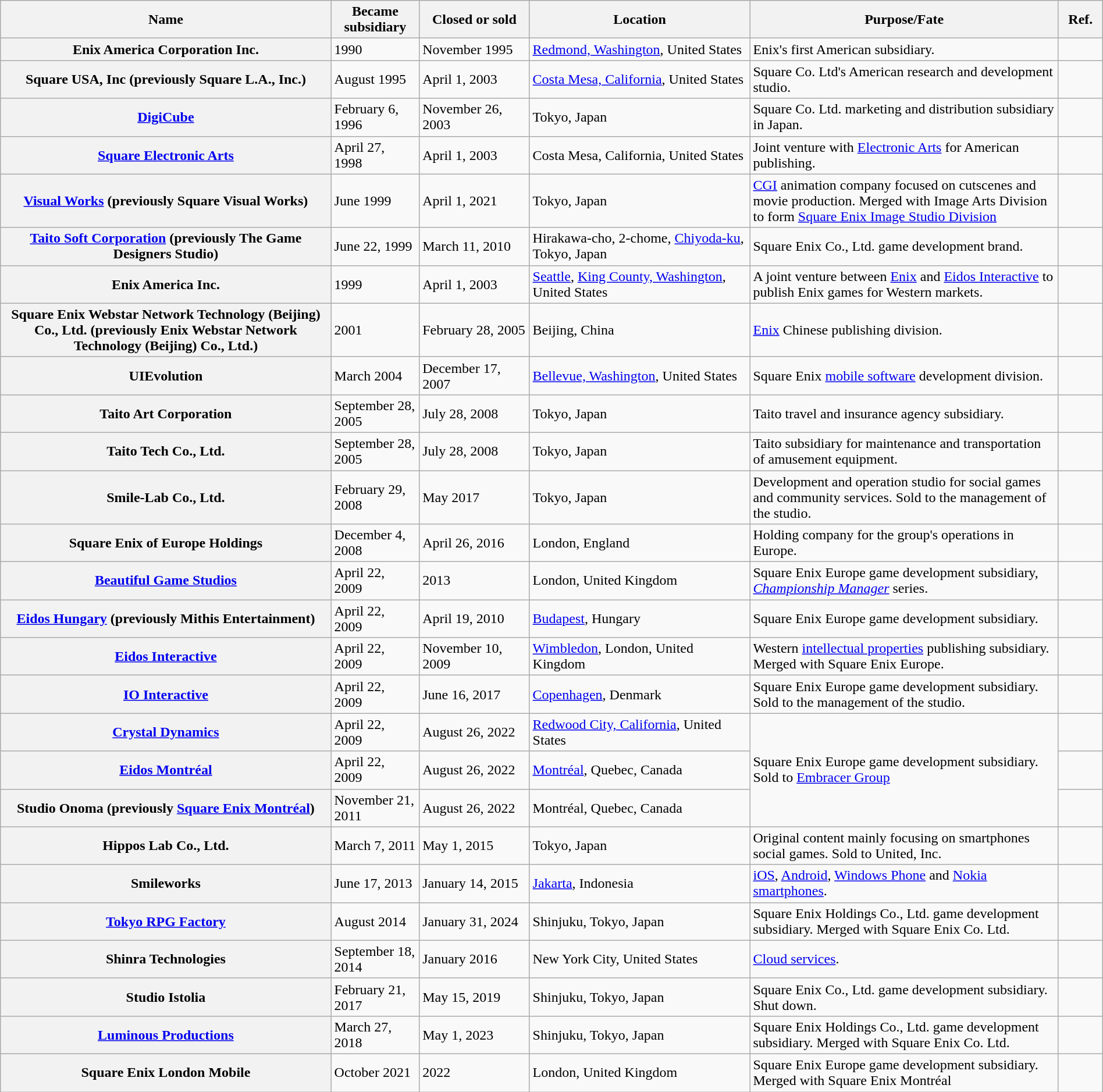<table style="width:100%;" class="wikitable plainrowheaders">
<tr>
<th scope="col" style="width:30%;">Name</th>
<th scope="col" style="width:8%;">Became subsidiary</th>
<th scope="col" style="width:10%;">Closed or sold</th>
<th scope="col" style="width:20%;">Location</th>
<th scope="col" style="width:28%;">Purpose/Fate</th>
<th scope="col" style="width:4%;">Ref.</th>
</tr>
<tr>
<th scope="row">Enix America Corporation Inc.</th>
<td>1990</td>
<td>November 1995</td>
<td><a href='#'>Redmond, Washington</a>, United States</td>
<td>Enix's first American subsidiary.</td>
<td></td>
</tr>
<tr>
<th scope="row">Square USA, Inc (previously Square L.A., Inc.)</th>
<td>August 1995</td>
<td>April 1, 2003</td>
<td><a href='#'>Costa Mesa, California</a>, United States</td>
<td>Square Co. Ltd's American research and development studio.</td>
<td></td>
</tr>
<tr>
<th scope="row"><a href='#'>DigiCube</a></th>
<td>February 6, 1996</td>
<td>November 26, 2003</td>
<td>Tokyo, Japan</td>
<td>Square Co. Ltd. marketing and distribution subsidiary in Japan.</td>
<td></td>
</tr>
<tr>
<th scope="row"><a href='#'>Square Electronic Arts</a></th>
<td>April 27, 1998</td>
<td>April 1, 2003</td>
<td>Costa Mesa, California, United States</td>
<td>Joint venture with <a href='#'>Electronic Arts</a> for American publishing.</td>
<td></td>
</tr>
<tr>
<th scope="row"><a href='#'>Visual Works</a> (previously Square Visual Works)</th>
<td>June 1999</td>
<td>April 1, 2021</td>
<td>Tokyo, Japan</td>
<td><a href='#'>CGI</a> animation company focused on cutscenes and movie production. Merged with Image Arts Division to form <a href='#'>Square Enix Image Studio Division</a></td>
<td></td>
</tr>
<tr>
<th scope="row"><a href='#'>Taito Soft Corporation</a> (previously The Game Designers Studio)</th>
<td>June 22, 1999</td>
<td>March 11, 2010</td>
<td>Hirakawa-cho, 2-chome, <a href='#'>Chiyoda-ku</a>, Tokyo, Japan</td>
<td>Square Enix Co., Ltd. game development brand.</td>
<td></td>
</tr>
<tr>
<th scope="row">Enix America Inc.</th>
<td>1999</td>
<td>April 1, 2003</td>
<td><a href='#'>Seattle</a>, <a href='#'>King County, Washington</a>, United States</td>
<td>A joint venture between <a href='#'>Enix</a> and <a href='#'>Eidos Interactive</a> to publish Enix games for Western markets.</td>
<td></td>
</tr>
<tr>
<th scope="row">Square Enix Webstar Network Technology (Beijing) Co., Ltd. (previously Enix Webstar Network Technology (Beijing) Co., Ltd.)</th>
<td>2001</td>
<td>February 28, 2005</td>
<td>Beijing, China</td>
<td><a href='#'>Enix</a> Chinese publishing division.</td>
<td></td>
</tr>
<tr>
<th scope="row">UIEvolution</th>
<td>March 2004</td>
<td>December 17, 2007</td>
<td><a href='#'>Bellevue, Washington</a>, United States</td>
<td>Square Enix <a href='#'>mobile software</a> development division.</td>
<td></td>
</tr>
<tr>
<th scope="row">Taito Art Corporation</th>
<td>September 28, 2005</td>
<td>July 28, 2008</td>
<td>Tokyo, Japan</td>
<td>Taito travel and insurance agency subsidiary.</td>
<td></td>
</tr>
<tr>
<th scope="row">Taito Tech Co., Ltd.</th>
<td>September 28, 2005</td>
<td>July 28, 2008</td>
<td>Tokyo, Japan</td>
<td>Taito subsidiary for maintenance and transportation of amusement equipment.</td>
<td></td>
</tr>
<tr>
<th scope="row">Smile-Lab Co., Ltd.</th>
<td>February 29, 2008</td>
<td>May 2017</td>
<td>Tokyo, Japan</td>
<td>Development and operation studio for social games and community services. Sold to the management of the studio.</td>
<td></td>
</tr>
<tr>
<th scope="row">Square Enix of Europe Holdings</th>
<td>December 4, 2008</td>
<td>April 26, 2016</td>
<td>London, England</td>
<td>Holding company for the group's operations in Europe.</td>
<td></td>
</tr>
<tr>
<th scope="row"><a href='#'>Beautiful Game Studios</a></th>
<td>April 22, 2009</td>
<td>2013</td>
<td>London, United Kingdom</td>
<td>Square Enix Europe game development subsidiary, <em><a href='#'>Championship Manager</a></em> series.</td>
<td></td>
</tr>
<tr>
<th scope="row"><a href='#'>Eidos Hungary</a> (previously Mithis Entertainment)</th>
<td>April 22, 2009</td>
<td>April 19, 2010</td>
<td><a href='#'>Budapest</a>, Hungary</td>
<td>Square Enix Europe game development subsidiary.</td>
<td></td>
</tr>
<tr>
<th scope="row"><a href='#'>Eidos Interactive</a></th>
<td>April 22, 2009</td>
<td>November 10, 2009</td>
<td><a href='#'>Wimbledon</a>, London, United Kingdom</td>
<td>Western <a href='#'>intellectual properties</a> publishing subsidiary. Merged with Square Enix Europe.</td>
<td></td>
</tr>
<tr>
<th scope="row"><a href='#'>IO Interactive</a></th>
<td>April 22, 2009</td>
<td>June 16, 2017</td>
<td><a href='#'>Copenhagen</a>, Denmark</td>
<td>Square Enix Europe game development subsidiary. Sold to the management of the studio.</td>
<td></td>
</tr>
<tr>
<th scope="row"><a href='#'>Crystal Dynamics</a></th>
<td>April 22, 2009</td>
<td>August 26, 2022</td>
<td><a href='#'>Redwood City, California</a>, United States</td>
<td rowspan="3">Square Enix Europe game development subsidiary. Sold to <a href='#'>Embracer Group</a></td>
<td></td>
</tr>
<tr>
<th scope="row"><a href='#'>Eidos Montréal</a></th>
<td>April 22, 2009</td>
<td>August 26, 2022</td>
<td><a href='#'>Montréal</a>, Quebec, Canada</td>
<td></td>
</tr>
<tr>
<th scope="row">Studio Onoma (previously <a href='#'>Square Enix Montréal</a>)</th>
<td>November 21, 2011</td>
<td>August 26, 2022</td>
<td>Montréal, Quebec, Canada</td>
<td></td>
</tr>
<tr>
<th scope="row">Hippos Lab Co., Ltd.</th>
<td>March 7, 2011</td>
<td>May 1, 2015</td>
<td>Tokyo, Japan</td>
<td>Original content mainly focusing on smartphones social games. Sold to United, Inc.</td>
<td></td>
</tr>
<tr>
<th scope="row">Smileworks</th>
<td>June 17, 2013</td>
<td>January 14, 2015</td>
<td><a href='#'>Jakarta</a>, Indonesia</td>
<td><a href='#'>iOS</a>, <a href='#'>Android</a>, <a href='#'>Windows Phone</a> and <a href='#'>Nokia</a> <a href='#'>smartphones</a>.</td>
<td></td>
</tr>
<tr>
<th scope="row"><a href='#'>Tokyo RPG Factory</a></th>
<td>August 2014</td>
<td>January 31, 2024</td>
<td>Shinjuku, Tokyo, Japan</td>
<td>Square Enix Holdings Co., Ltd. game development subsidiary. Merged with Square Enix Co. Ltd.</td>
<td></td>
</tr>
<tr>
<th scope="row">Shinra Technologies</th>
<td>September 18, 2014</td>
<td>January 2016</td>
<td>New York City, United States</td>
<td><a href='#'>Cloud services</a>.</td>
<td></td>
</tr>
<tr>
<th scope="row">Studio Istolia</th>
<td>February 21, 2017</td>
<td>May 15, 2019</td>
<td>Shinjuku, Tokyo, Japan</td>
<td>Square Enix Co., Ltd. game development subsidiary. Shut down.</td>
<td></td>
</tr>
<tr>
<th scope="row"><a href='#'>Luminous Productions</a></th>
<td>March 27, 2018</td>
<td>May 1, 2023</td>
<td>Shinjuku, Tokyo, Japan</td>
<td>Square Enix Holdings Co., Ltd. game development subsidiary. Merged with Square Enix Co. Ltd.</td>
<td></td>
</tr>
<tr>
<th scope="row">Square Enix London Mobile</th>
<td>October 2021</td>
<td>2022</td>
<td>London, United Kingdom</td>
<td>Square Enix Europe game development subsidiary. Merged with Square Enix Montréal</td>
<td></td>
</tr>
</table>
